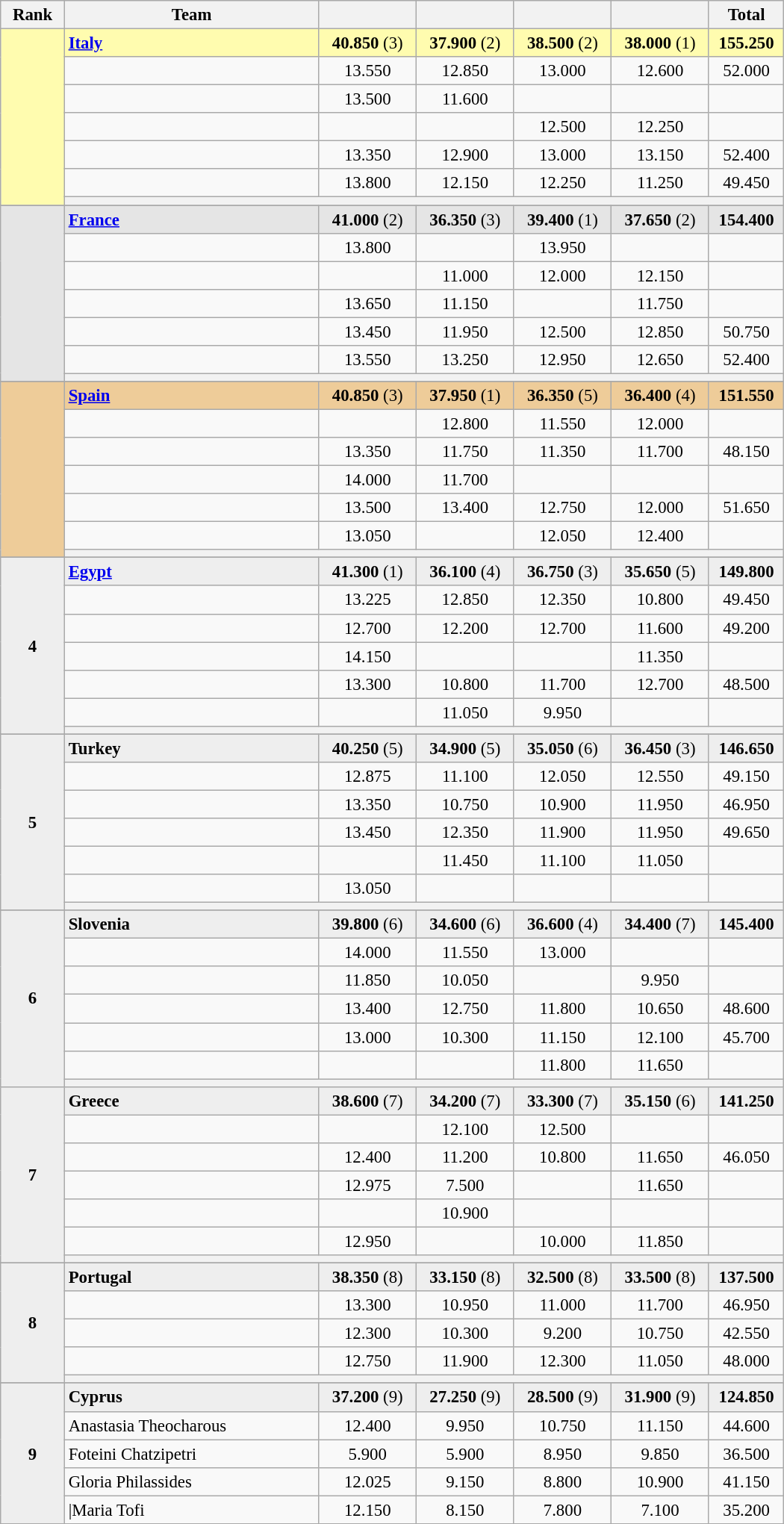<table class="wikitable" style="text-align:center; font-size:95%">
<tr>
<th scope="col" style="width:50px;">Rank</th>
<th scope="col" style="width:220px;">Team</th>
<th scope="col" style="width:80px;"></th>
<th scope="col" style="width:80px;"></th>
<th scope="col" style="width:80px;"></th>
<th scope="col" style="width:80px;"></th>
<th scope="col" style="width:60px;">Total</th>
</tr>
<tr style="background:#fffcaf;">
<td rowspan=7></td>
<td style="text-align:left;"> <strong><a href='#'>Italy</a></strong></td>
<td align="center"><strong>40.850</strong> (3)</td>
<td align="center"><strong>37.900</strong> (2)</td>
<td align="center"><strong>38.500</strong> (2)</td>
<td align="center"><strong>38.000</strong> (1)</td>
<td align="center"><strong>155.250</strong></td>
</tr>
<tr>
<td align=left></td>
<td>13.550</td>
<td>12.850</td>
<td>13.000</td>
<td>12.600</td>
<td>52.000</td>
</tr>
<tr>
<td align=left></td>
<td>13.500</td>
<td>11.600</td>
<td></td>
<td></td>
<td></td>
</tr>
<tr>
<td align=left></td>
<td></td>
<td></td>
<td>12.500</td>
<td>12.250</td>
<td></td>
</tr>
<tr>
<td align=left></td>
<td>13.350</td>
<td>12.900</td>
<td>13.000</td>
<td>13.150</td>
<td>52.400</td>
</tr>
<tr>
<td align=left></td>
<td>13.800</td>
<td>12.150</td>
<td>12.250</td>
<td>11.250</td>
<td>49.450</td>
</tr>
<tr>
<th colspan=11></th>
</tr>
<tr>
</tr>
<tr style="background:#e5e5e5;">
<td rowspan=7></td>
<td style="text-align:left;"> <strong><a href='#'>France</a></strong></td>
<td align="center"><strong>41.000</strong> (2)</td>
<td align="center"><strong>36.350</strong> (3)</td>
<td align="center"><strong>39.400</strong> (1)</td>
<td align="center"><strong>37.650</strong> (2)</td>
<td align="center"><strong>154.400</strong></td>
</tr>
<tr>
<td align=left></td>
<td>13.800</td>
<td></td>
<td>13.950</td>
<td></td>
<td></td>
</tr>
<tr>
<td align=left></td>
<td></td>
<td>11.000</td>
<td>12.000</td>
<td>12.150</td>
<td></td>
</tr>
<tr>
<td align=left></td>
<td>13.650</td>
<td>11.150</td>
<td></td>
<td>11.750</td>
<td></td>
</tr>
<tr>
<td align=left></td>
<td>13.450</td>
<td>11.950</td>
<td>12.500</td>
<td>12.850</td>
<td>50.750</td>
</tr>
<tr>
<td align=left></td>
<td>13.550</td>
<td>13.250</td>
<td>12.950</td>
<td>12.650</td>
<td>52.400</td>
</tr>
<tr>
<th colspan=11></th>
</tr>
<tr>
</tr>
<tr style="background:#ec9;">
<td rowspan=7></td>
<td style="text-align:left;"> <strong><a href='#'>Spain</a></strong></td>
<td align="center"><strong>40.850</strong> (3)</td>
<td align="center"><strong>37.950</strong> (1)</td>
<td align="center"><strong>36.350</strong> (5)</td>
<td align="center"><strong>36.400</strong> (4)</td>
<td align="center"><strong>151.550</strong></td>
</tr>
<tr>
<td align=left></td>
<td></td>
<td>12.800</td>
<td>11.550</td>
<td>12.000</td>
<td></td>
</tr>
<tr>
<td align=left></td>
<td>13.350</td>
<td>11.750</td>
<td>11.350</td>
<td>11.700</td>
<td>48.150</td>
</tr>
<tr>
<td align=left></td>
<td>14.000</td>
<td>11.700</td>
<td></td>
<td></td>
<td></td>
</tr>
<tr>
<td align=left></td>
<td>13.500</td>
<td>13.400</td>
<td>12.750</td>
<td>12.000</td>
<td>51.650</td>
</tr>
<tr>
<td align=left></td>
<td>13.050</td>
<td></td>
<td>12.050</td>
<td>12.400</td>
<td></td>
</tr>
<tr>
<th colspan=11></th>
</tr>
<tr>
</tr>
<tr style="background:#eee;">
<td rowspan=7><strong>4</strong></td>
<td style="text-align:left;"> <strong><a href='#'>Egypt</a></strong></td>
<td align="center"><strong>41.300</strong> (1)</td>
<td align="center"><strong>36.100</strong> (4)</td>
<td align="center"><strong>36.750</strong> (3)</td>
<td align="center"><strong>35.650</strong> (5)</td>
<td align="center"><strong>149.800</strong></td>
</tr>
<tr>
<td align=left></td>
<td>13.225</td>
<td>12.850</td>
<td>12.350</td>
<td>10.800</td>
<td>49.450</td>
</tr>
<tr>
<td align=left></td>
<td>12.700</td>
<td>12.200</td>
<td>12.700</td>
<td>11.600</td>
<td>49.200</td>
</tr>
<tr>
<td align=left></td>
<td>14.150</td>
<td></td>
<td></td>
<td>11.350</td>
<td></td>
</tr>
<tr>
<td align=left></td>
<td>13.300</td>
<td>10.800</td>
<td>11.700</td>
<td>12.700</td>
<td>48.500</td>
</tr>
<tr>
<td align=left></td>
<td></td>
<td>11.050</td>
<td>9.950</td>
<td></td>
<td></td>
</tr>
<tr>
<th colspan=11></th>
</tr>
<tr>
</tr>
<tr style="background:#eee;">
<td rowspan=7><strong>5</strong></td>
<td style="text-align:left;"> <strong>Turkey</strong></td>
<td align="center"><strong>40.250</strong> (5)</td>
<td align="center"><strong>34.900</strong> (5)</td>
<td align="center"><strong>35.050</strong> (6)</td>
<td align="center"><strong>36.450</strong> (3)</td>
<td align="center"><strong>146.650</strong></td>
</tr>
<tr>
<td align=left></td>
<td>12.875</td>
<td>11.100</td>
<td>12.050</td>
<td>12.550</td>
<td>49.150</td>
</tr>
<tr>
<td align=left></td>
<td>13.350</td>
<td>10.750</td>
<td>10.900</td>
<td>11.950</td>
<td>46.950</td>
</tr>
<tr>
<td align=left></td>
<td>13.450</td>
<td>12.350</td>
<td>11.900</td>
<td>11.950</td>
<td>49.650</td>
</tr>
<tr>
<td align=left></td>
<td></td>
<td>11.450</td>
<td>11.100</td>
<td>11.050</td>
<td></td>
</tr>
<tr>
<td align=left></td>
<td>13.050</td>
<td></td>
<td></td>
<td></td>
<td></td>
</tr>
<tr>
<th colspan=11></th>
</tr>
<tr>
</tr>
<tr style="background:#eee;">
<td rowspan=7><strong>6</strong></td>
<td style="text-align:left;"> <strong>Slovenia</strong></td>
<td align="center"><strong>39.800</strong> (6)</td>
<td align="center"><strong>34.600</strong> (6)</td>
<td align="center"><strong>36.600</strong> (4)</td>
<td align="center"><strong>34.400</strong> (7)</td>
<td align="center"><strong>145.400</strong></td>
</tr>
<tr>
<td align=left></td>
<td>14.000</td>
<td>11.550</td>
<td>13.000</td>
<td></td>
<td></td>
</tr>
<tr>
<td align=left></td>
<td>11.850</td>
<td>10.050</td>
<td></td>
<td>9.950</td>
<td></td>
</tr>
<tr>
<td align=left></td>
<td>13.400</td>
<td>12.750</td>
<td>11.800</td>
<td>10.650</td>
<td>48.600</td>
</tr>
<tr>
<td align=left></td>
<td>13.000</td>
<td>10.300</td>
<td>11.150</td>
<td>12.100</td>
<td>45.700</td>
</tr>
<tr>
<td align=left></td>
<td></td>
<td></td>
<td>11.800</td>
<td>11.650</td>
<td></td>
</tr>
<tr>
<th colspan=11></th>
</tr>
<tr style="background:#eee;">
<td rowspan=7><strong>7</strong></td>
<td style="text-align:left;"> <strong>Greece</strong></td>
<td align="center"><strong>38.600</strong> (7)</td>
<td align="center"><strong>34.200</strong> (7)</td>
<td align="center"><strong>33.300</strong> (7)</td>
<td align="center"><strong>35.150</strong> (6)</td>
<td align="center"><strong>141.250</strong></td>
</tr>
<tr>
<td align=left></td>
<td></td>
<td>12.100</td>
<td>12.500</td>
<td></td>
<td></td>
</tr>
<tr>
<td align=left></td>
<td>12.400</td>
<td>11.200</td>
<td>10.800</td>
<td>11.650</td>
<td>46.050</td>
</tr>
<tr>
<td align=left></td>
<td>12.975</td>
<td>7.500</td>
<td></td>
<td>11.650</td>
<td></td>
</tr>
<tr>
<td align=left></td>
<td></td>
<td>10.900</td>
<td></td>
<td></td>
<td></td>
</tr>
<tr>
<td align=left></td>
<td>12.950</td>
<td></td>
<td>10.000</td>
<td>11.850</td>
<td></td>
</tr>
<tr>
<th colspan=11></th>
</tr>
<tr>
</tr>
<tr style="background:#eee;">
<td rowspan=5><strong>8</strong></td>
<td style="text-align:left;"> <strong>Portugal</strong></td>
<td align="center"><strong>38.350</strong> (8)</td>
<td align="center"><strong>33.150</strong> (8)</td>
<td align="center"><strong>32.500</strong> (8)</td>
<td align="center"><strong>33.500</strong> (8)</td>
<td align="center"><strong>137.500</strong></td>
</tr>
<tr>
<td align=left></td>
<td>13.300</td>
<td>10.950</td>
<td>11.000</td>
<td>11.700</td>
<td>46.950</td>
</tr>
<tr>
<td align=left></td>
<td>12.300</td>
<td>10.300</td>
<td>9.200</td>
<td>10.750</td>
<td>42.550</td>
</tr>
<tr>
<td align=left></td>
<td>12.750</td>
<td>11.900</td>
<td>12.300</td>
<td>11.050</td>
<td>48.000</td>
</tr>
<tr>
<th colspan=11></th>
</tr>
<tr>
</tr>
<tr style="background:#eee;">
<td rowspan=5><strong>9</strong></td>
<td style="text-align:left;"> <strong>Cyprus</strong></td>
<td align="center"><strong>37.200</strong> (9)</td>
<td align="center"><strong>27.250</strong> (9)</td>
<td align="center"><strong>28.500</strong> (9)</td>
<td align="center"><strong>31.900</strong> (9)</td>
<td align="center"><strong>124.850</strong></td>
</tr>
<tr>
<td align=left>Anastasia Theocharous </td>
<td>12.400</td>
<td>9.950</td>
<td>10.750</td>
<td>11.150</td>
<td>44.600</td>
</tr>
<tr>
<td align=left>Foteini Chatzipetri </td>
<td>5.900</td>
<td>5.900</td>
<td>8.950</td>
<td>9.850</td>
<td>36.500</td>
</tr>
<tr>
<td align=left>Gloria Philassides </td>
<td>12.025</td>
<td>9.150</td>
<td>8.800</td>
<td>10.900</td>
<td>41.150</td>
</tr>
<tr>
<td align=left>|Maria Tofi </td>
<td>12.150</td>
<td>8.150</td>
<td>7.800</td>
<td>7.100</td>
<td>35.200</td>
</tr>
<tr>
</tr>
</table>
